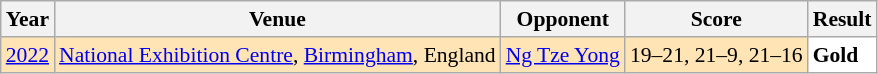<table class="sortable wikitable" style="font-size: 90%;">
<tr>
<th>Year</th>
<th>Venue</th>
<th>Opponent</th>
<th>Score</th>
<th>Result</th>
</tr>
<tr style="background:#FFE4B5">
<td align="center"><a href='#'>2022</a></td>
<td align="left"><a href='#'>National Exhibition Centre</a>, <a href='#'>Birmingham</a>, England</td>
<td align="left"> <a href='#'>Ng Tze Yong</a></td>
<td align="left">19–21, 21–9, 21–16</td>
<td style="text-align:left; background:white"> <strong>Gold</strong></td>
</tr>
</table>
